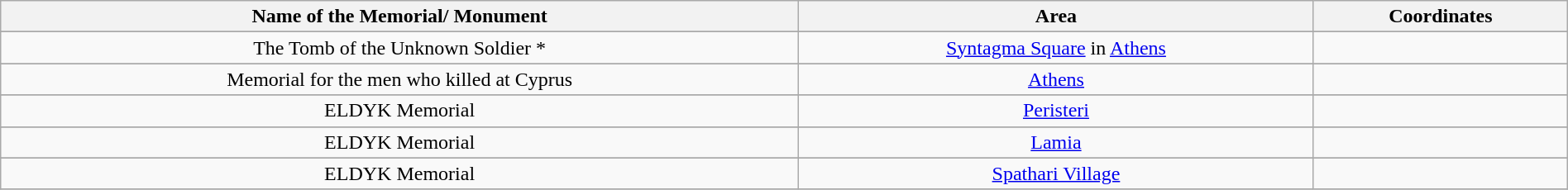<table class="wikitable" width="100%">
<tr>
<th>Name of the Memorial/ Monument</th>
<th>Area</th>
<th>Coordinates</th>
</tr>
<tr>
</tr>
<tr>
<td style="text-align: center;">The Tomb of the Unknown Soldier <span> * </span></td>
<td style="text-align: center;"><a href='#'>Syntagma Square</a> in <a href='#'>Athens</a></td>
<td style="text-align: center;"></td>
</tr>
<tr>
</tr>
<tr>
<td style="text-align: center;">Memorial for the men who killed at Cyprus</td>
<td style="text-align: center;"><a href='#'>Athens</a></td>
<td style="text-align: center;"></td>
</tr>
<tr>
</tr>
<tr>
<td style="text-align: center;">ELDYK Memorial</td>
<td style="text-align: center;"><a href='#'>Peristeri</a></td>
<td style="text-align: center;"></td>
</tr>
<tr>
</tr>
<tr>
<td style="text-align: center;">ELDYK Memorial</td>
<td style="text-align: center;"><a href='#'>Lamia</a></td>
<td style="text-align: center;"></td>
</tr>
<tr>
</tr>
<tr>
<td style="text-align: center;">ELDYK Memorial</td>
<td style="text-align: center;"><a href='#'>Spathari Village</a></td>
<td style="text-align: center;"></td>
</tr>
<tr>
</tr>
</table>
